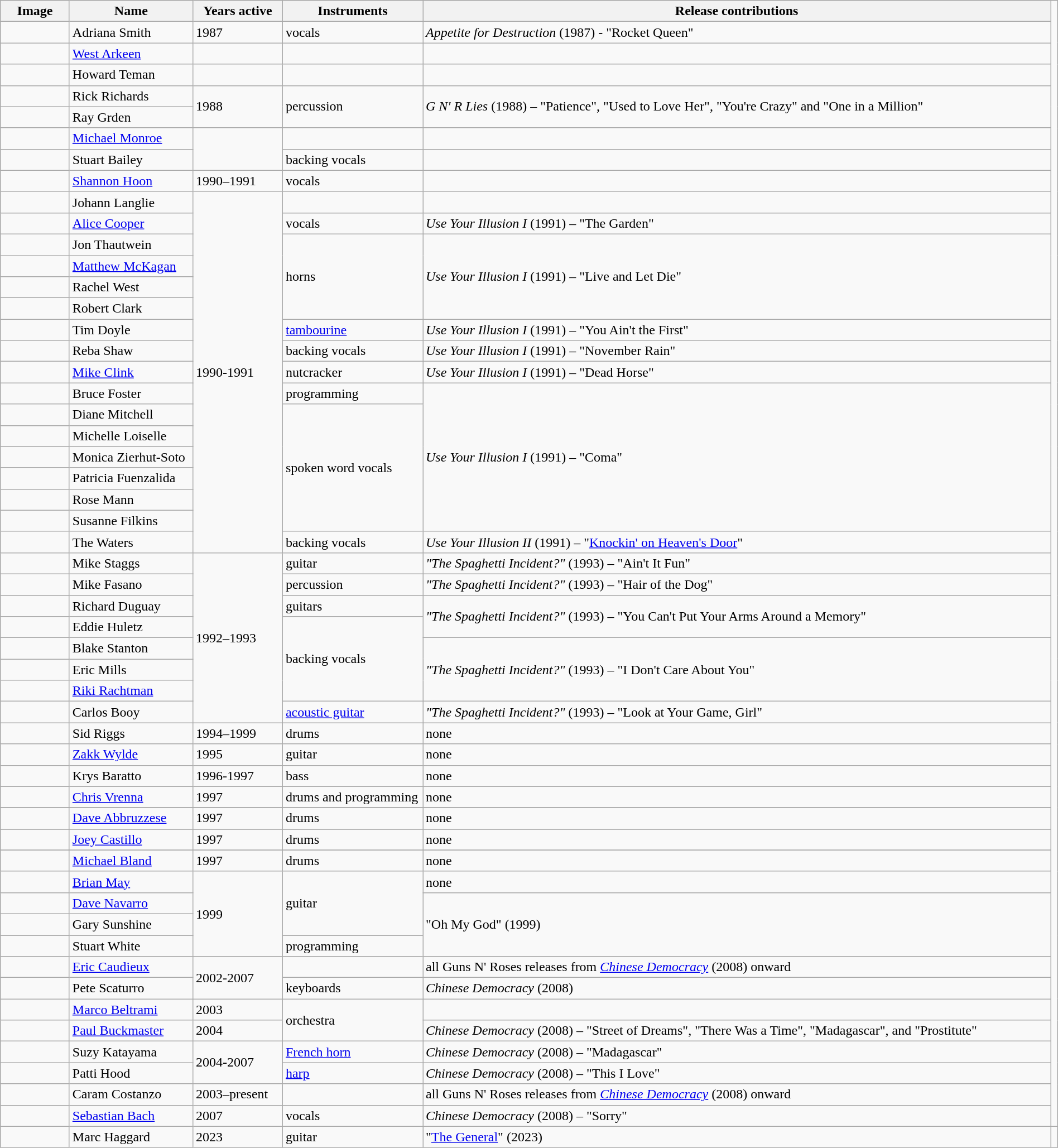<table class="wikitable" border="1" width=100%>
<tr>
<th width="75">Image</th>
<th width="140">Name</th>
<th width="100">Years active</th>
<th width="160">Instruments</th>
<th>Release contributions</th>
</tr>
<tr>
<td></td>
<td>Adriana Smith</td>
<td>1987</td>
<td>vocals</td>
<td><em>Appetite for Destruction</em> (1987) - "Rocket Queen"</td>
</tr>
<tr>
<td></td>
<td><a href='#'>West Arkeen</a> </td>
<td> </td>
<td></td>
<td></td>
</tr>
<tr>
<td></td>
<td>Howard Teman</td>
<td></td>
<td></td>
<td></td>
</tr>
<tr>
<td></td>
<td>Rick Richards</td>
<td rowspan="2">1988</td>
<td rowspan="2">percussion</td>
<td rowspan="2"><em>G N' R Lies</em> (1988) – "Patience", "Used to Love Her", "You're Crazy" and "One in a Million"</td>
</tr>
<tr>
<td></td>
<td>Ray Grden</td>
</tr>
<tr>
<td></td>
<td><a href='#'>Michael Monroe</a> </td>
<td rowspan="2"></td>
<td></td>
<td></td>
</tr>
<tr>
<td></td>
<td>Stuart Bailey</td>
<td>backing vocals</td>
<td></td>
</tr>
<tr>
<td></td>
<td><a href='#'>Shannon Hoon</a> </td>
<td>1990–1991 </td>
<td>vocals</td>
<td></td>
</tr>
<tr>
<td></td>
<td>Johann Langlie</td>
<td rowspan="17">1990-1991</td>
<td></td>
<td></td>
</tr>
<tr>
<td></td>
<td><a href='#'>Alice Cooper</a> </td>
<td>vocals</td>
<td><em>Use Your Illusion I</em> (1991) – "The Garden"</td>
</tr>
<tr>
<td></td>
<td>Jon Thautwein</td>
<td rowspan="4">horns</td>
<td rowspan="4"><em>Use Your Illusion I</em> (1991) – "Live and Let Die"</td>
</tr>
<tr>
<td></td>
<td><a href='#'>Matthew McKagan</a></td>
</tr>
<tr>
<td></td>
<td>Rachel West</td>
</tr>
<tr>
<td></td>
<td>Robert Clark</td>
</tr>
<tr>
<td></td>
<td>Tim Doyle</td>
<td><a href='#'>tambourine</a></td>
<td><em>Use Your Illusion I</em> (1991) – "You Ain't the First"</td>
</tr>
<tr>
<td></td>
<td>Reba Shaw</td>
<td>backing vocals</td>
<td><em>Use Your Illusion I</em> (1991) – "November Rain"</td>
</tr>
<tr>
<td></td>
<td><a href='#'>Mike Clink</a></td>
<td>nutcracker</td>
<td><em>Use Your Illusion I</em> (1991) – "Dead Horse"</td>
</tr>
<tr>
<td></td>
<td>Bruce Foster</td>
<td>programming</td>
<td rowspan="7"><em>Use Your Illusion I</em> (1991) – "Coma"</td>
</tr>
<tr>
<td></td>
<td>Diane Mitchell</td>
<td rowspan="6">spoken word vocals</td>
</tr>
<tr>
<td></td>
<td>Michelle Loiselle</td>
</tr>
<tr>
<td></td>
<td>Monica Zierhut-Soto</td>
</tr>
<tr>
<td></td>
<td>Patricia Fuenzalida</td>
</tr>
<tr>
<td></td>
<td>Rose Mann</td>
</tr>
<tr>
<td></td>
<td>Susanne Filkins</td>
</tr>
<tr>
<td></td>
<td>The Waters</td>
<td>backing vocals</td>
<td><em>Use Your Illusion II</em> (1991) – "<a href='#'>Knockin' on Heaven's Door</a>"</td>
</tr>
<tr>
<td></td>
<td>Mike Staggs</td>
<td rowspan="8">1992–1993</td>
<td>guitar</td>
<td><em>"The Spaghetti Incident?"</em> (1993) – "Ain't It Fun"</td>
</tr>
<tr>
<td></td>
<td>Mike Fasano</td>
<td>percussion</td>
<td><em>"The Spaghetti Incident?"</em> (1993) – "Hair of the Dog"</td>
</tr>
<tr>
<td></td>
<td>Richard Duguay</td>
<td>guitars</td>
<td rowspan="2"><em>"The Spaghetti Incident?"</em> (1993) – "You Can't Put Your Arms Around a Memory"</td>
</tr>
<tr>
<td></td>
<td>Eddie Huletz</td>
<td rowspan="4">backing vocals</td>
</tr>
<tr>
<td></td>
<td>Blake Stanton</td>
<td rowspan="3"><em>"The Spaghetti Incident?"</em> (1993) – "I Don't Care About You"</td>
</tr>
<tr>
<td></td>
<td>Eric Mills</td>
</tr>
<tr>
<td></td>
<td><a href='#'>Riki Rachtman</a> </td>
</tr>
<tr>
<td></td>
<td>Carlos Booy</td>
<td><a href='#'>acoustic guitar</a></td>
<td><em>"The Spaghetti Incident?"</em> (1993) – "Look at Your Game, Girl"</td>
</tr>
<tr>
<td></td>
<td>Sid Riggs </td>
<td>1994–1999</td>
<td>drums</td>
<td>none</td>
</tr>
<tr>
<td></td>
<td><a href='#'>Zakk Wylde</a> </td>
<td>1995</td>
<td>guitar</td>
<td>none</td>
</tr>
<tr>
<td></td>
<td>Krys Baratto</td>
<td>1996-1997</td>
<td>bass</td>
<td>none</td>
</tr>
<tr>
<td></td>
<td><a href='#'>Chris Vrenna</a></td>
<td>1997</td>
<td>drums and programming</td>
<td>none</td>
</tr>
<tr>
</tr>
<tr>
<td></td>
<td><a href='#'>Dave Abbruzzese</a></td>
<td>1997</td>
<td>drums</td>
<td>none</td>
</tr>
<tr>
</tr>
<tr>
<td></td>
<td><a href='#'>Joey Castillo</a></td>
<td>1997</td>
<td>drums</td>
<td>none</td>
</tr>
<tr>
</tr>
<tr>
<td></td>
<td><a href='#'>Michael Bland</a></td>
<td>1997</td>
<td>drums</td>
<td>none</td>
</tr>
<tr>
<td></td>
<td><a href='#'>Brian May</a></td>
<td rowspan="4">1999</td>
<td rowspan="3">guitar</td>
<td>none</td>
</tr>
<tr>
<td></td>
<td><a href='#'>Dave Navarro</a></td>
<td rowspan="3">"Oh My God" (1999)</td>
</tr>
<tr>
<td></td>
<td>Gary Sunshine</td>
</tr>
<tr>
<td></td>
<td>Stuart White</td>
<td>programming</td>
</tr>
<tr>
<td></td>
<td><a href='#'>Eric Caudieux</a></td>
<td rowspan="2">2002-2007</td>
<td></td>
<td>all Guns N' Roses releases from <em><a href='#'>Chinese Democracy</a></em> (2008) onward</td>
</tr>
<tr>
<td></td>
<td>Pete Scaturro</td>
<td>keyboards</td>
<td><em>Chinese Democracy</em> (2008)</td>
</tr>
<tr>
<td></td>
<td><a href='#'>Marco Beltrami</a></td>
<td>2003</td>
<td rowspan="2">orchestra</td>
<td></td>
</tr>
<tr>
<td></td>
<td><a href='#'>Paul Buckmaster</a></td>
<td>2004 </td>
<td><em>Chinese Democracy</em> (2008) – "Street of Dreams", "There Was a Time", "Madagascar", and "Prostitute"</td>
</tr>
<tr>
<td></td>
<td>Suzy Katayama</td>
<td rowspan="2">2004-2007</td>
<td><a href='#'>French horn</a></td>
<td><em>Chinese Democracy</em> (2008) – "Madagascar"</td>
</tr>
<tr>
<td></td>
<td>Patti Hood</td>
<td><a href='#'>harp</a></td>
<td><em>Chinese Democracy</em> (2008) – "This I Love"</td>
</tr>
<tr>
<td></td>
<td>Caram Costanzo</td>
<td>2003–present</td>
<td></td>
<td>all Guns N' Roses releases from <em><a href='#'>Chinese Democracy</a></em> (2008) onward</td>
</tr>
<tr>
<td></td>
<td><a href='#'>Sebastian Bach</a> </td>
<td>2007</td>
<td>vocals</td>
<td><em>Chinese Democracy</em> (2008) – "Sorry"</td>
</tr>
<tr>
<td></td>
<td>Marc Haggard</td>
<td>2023</td>
<td>guitar</td>
<td>"<a href='#'>The General</a>" (2023)</td>
<td></td>
</tr>
</table>
